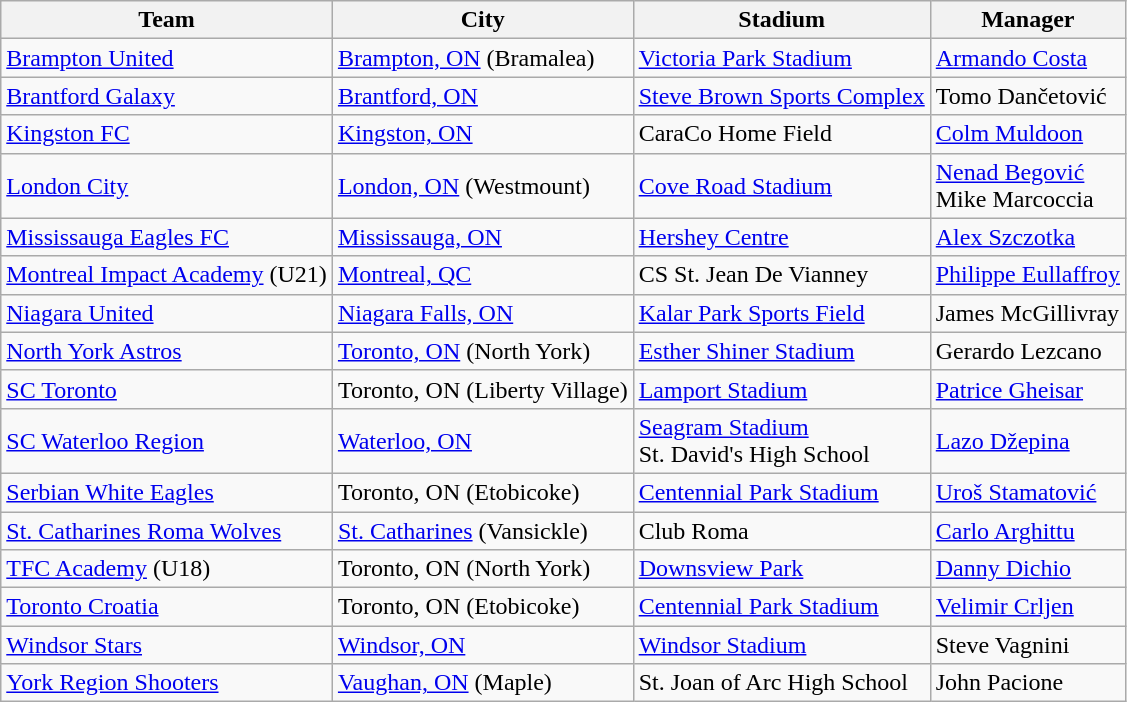<table class="wikitable sortable">
<tr>
<th>Team</th>
<th>City</th>
<th>Stadium</th>
<th>Manager</th>
</tr>
<tr>
<td><a href='#'>Brampton United</a></td>
<td><a href='#'>Brampton, ON</a> (Bramalea)</td>
<td><a href='#'>Victoria Park Stadium</a></td>
<td><a href='#'>Armando Costa</a></td>
</tr>
<tr>
<td><a href='#'>Brantford Galaxy</a></td>
<td><a href='#'>Brantford, ON</a></td>
<td><a href='#'>Steve Brown Sports Complex</a></td>
<td>Tomo Dančetović</td>
</tr>
<tr>
<td><a href='#'>Kingston FC</a></td>
<td><a href='#'>Kingston, ON</a></td>
<td>CaraCo Home Field</td>
<td><a href='#'>Colm Muldoon</a></td>
</tr>
<tr>
<td><a href='#'>London City</a></td>
<td><a href='#'>London, ON</a> (Westmount)</td>
<td><a href='#'>Cove Road Stadium</a></td>
<td><a href='#'>Nenad Begović</a><br>Mike Marcoccia</td>
</tr>
<tr>
<td><a href='#'>Mississauga Eagles FC</a></td>
<td><a href='#'>Mississauga, ON</a></td>
<td><a href='#'>Hershey Centre</a></td>
<td><a href='#'>Alex Szczotka</a></td>
</tr>
<tr>
<td><a href='#'>Montreal Impact Academy</a> (U21)</td>
<td><a href='#'>Montreal, QC</a></td>
<td>CS St. Jean De Vianney</td>
<td><a href='#'>Philippe Eullaffroy</a></td>
</tr>
<tr>
<td><a href='#'>Niagara United</a></td>
<td><a href='#'>Niagara Falls, ON</a></td>
<td><a href='#'>Kalar Park Sports Field</a></td>
<td>James McGillivray</td>
</tr>
<tr>
<td><a href='#'>North York Astros</a></td>
<td><a href='#'>Toronto, ON</a> (North York)</td>
<td><a href='#'>Esther Shiner Stadium</a></td>
<td>Gerardo Lezcano</td>
</tr>
<tr>
<td><a href='#'>SC Toronto</a></td>
<td>Toronto, ON (Liberty Village)</td>
<td><a href='#'>Lamport Stadium</a></td>
<td><a href='#'>Patrice Gheisar</a></td>
</tr>
<tr>
<td><a href='#'>SC Waterloo Region</a></td>
<td><a href='#'>Waterloo, ON</a></td>
<td><a href='#'>Seagram Stadium</a> <br> St. David's High School</td>
<td><a href='#'>Lazo Džepina</a></td>
</tr>
<tr>
<td><a href='#'>Serbian White Eagles</a></td>
<td>Toronto, ON (Etobicoke)</td>
<td><a href='#'>Centennial Park Stadium</a></td>
<td><a href='#'>Uroš Stamatović</a></td>
</tr>
<tr>
<td><a href='#'>St. Catharines Roma Wolves</a></td>
<td><a href='#'>St. Catharines</a> (Vansickle)</td>
<td>Club Roma</td>
<td><a href='#'>Carlo Arghittu</a></td>
</tr>
<tr>
<td><a href='#'>TFC Academy</a> (U18)</td>
<td>Toronto, ON (North York)</td>
<td><a href='#'>Downsview Park</a></td>
<td><a href='#'>Danny Dichio</a></td>
</tr>
<tr>
<td><a href='#'>Toronto Croatia</a></td>
<td>Toronto, ON (Etobicoke)</td>
<td><a href='#'>Centennial Park Stadium</a></td>
<td><a href='#'>Velimir Crljen</a></td>
</tr>
<tr>
<td><a href='#'>Windsor Stars</a></td>
<td><a href='#'>Windsor, ON</a></td>
<td><a href='#'>Windsor Stadium</a></td>
<td>Steve Vagnini</td>
</tr>
<tr>
<td><a href='#'>York Region Shooters</a></td>
<td><a href='#'>Vaughan, ON</a> (Maple)</td>
<td>St. Joan of Arc High School</td>
<td>John Pacione</td>
</tr>
</table>
